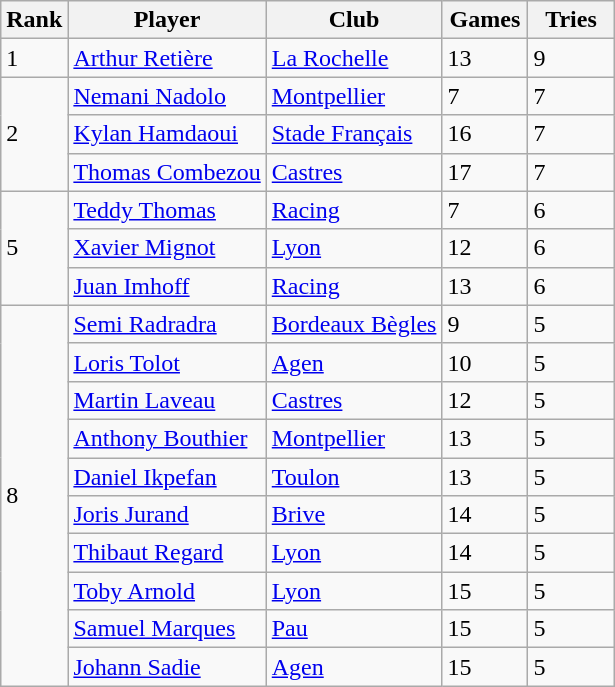<table class="wikitable" style="text-align:left">
<tr>
<th>Rank</th>
<th>Player</th>
<th>Club</th>
<th style="width:50px;">Games</th>
<th style="width:50px;">Tries</th>
</tr>
<tr>
<td>1</td>
<td> <a href='#'>Arthur Retière</a></td>
<td><a href='#'>La Rochelle</a></td>
<td>13</td>
<td>9</td>
</tr>
<tr>
<td rowspan=3>2</td>
<td> <a href='#'>Nemani Nadolo</a></td>
<td><a href='#'>Montpellier</a></td>
<td>7</td>
<td>7</td>
</tr>
<tr>
<td> <a href='#'>Kylan Hamdaoui</a></td>
<td><a href='#'>Stade Français</a></td>
<td>16</td>
<td>7</td>
</tr>
<tr>
<td> <a href='#'>Thomas Combezou</a></td>
<td><a href='#'>Castres</a></td>
<td>17</td>
<td>7</td>
</tr>
<tr>
<td rowspan=3>5</td>
<td> <a href='#'>Teddy Thomas</a></td>
<td><a href='#'>Racing</a></td>
<td>7</td>
<td>6</td>
</tr>
<tr>
<td> <a href='#'>Xavier Mignot</a></td>
<td><a href='#'>Lyon</a></td>
<td>12</td>
<td>6</td>
</tr>
<tr>
<td> <a href='#'>Juan Imhoff</a></td>
<td><a href='#'>Racing</a></td>
<td>13</td>
<td>6</td>
</tr>
<tr>
<td rowspan=10>8</td>
<td> <a href='#'>Semi Radradra</a></td>
<td><a href='#'>Bordeaux Bègles</a></td>
<td>9</td>
<td>5</td>
</tr>
<tr>
<td> <a href='#'>Loris Tolot</a></td>
<td><a href='#'>Agen</a></td>
<td>10</td>
<td>5</td>
</tr>
<tr>
<td> <a href='#'>Martin Laveau</a></td>
<td><a href='#'>Castres</a></td>
<td>12</td>
<td>5</td>
</tr>
<tr>
<td> <a href='#'>Anthony Bouthier</a></td>
<td><a href='#'>Montpellier</a></td>
<td>13</td>
<td>5</td>
</tr>
<tr>
<td> <a href='#'>Daniel Ikpefan</a></td>
<td><a href='#'>Toulon</a></td>
<td>13</td>
<td>5</td>
</tr>
<tr>
<td> <a href='#'>Joris Jurand</a></td>
<td><a href='#'>Brive</a></td>
<td>14</td>
<td>5</td>
</tr>
<tr>
<td> <a href='#'>Thibaut Regard</a></td>
<td><a href='#'>Lyon</a></td>
<td>14</td>
<td>5</td>
</tr>
<tr>
<td> <a href='#'>Toby Arnold</a></td>
<td><a href='#'>Lyon</a></td>
<td>15</td>
<td>5</td>
</tr>
<tr>
<td> <a href='#'>Samuel Marques</a></td>
<td><a href='#'>Pau</a></td>
<td>15</td>
<td>5</td>
</tr>
<tr>
<td> <a href='#'>Johann Sadie</a></td>
<td><a href='#'>Agen</a></td>
<td>15</td>
<td>5</td>
</tr>
</table>
